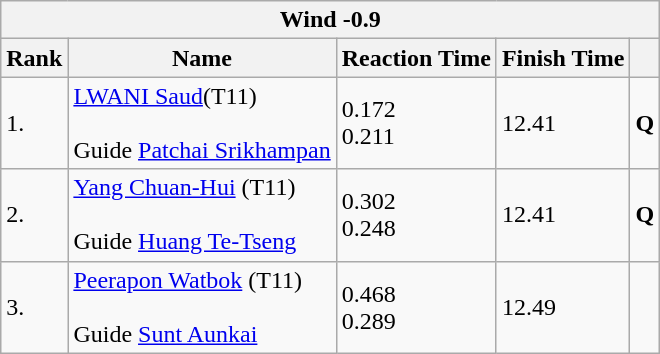<table class="wikitable">
<tr>
<th colspan="5">Wind -0.9</th>
</tr>
<tr>
<th>Rank</th>
<th>Name</th>
<th>Reaction Time</th>
<th>Finish Time</th>
<th></th>
</tr>
<tr>
<td>1.</td>
<td><a href='#'>LWANI Saud</a>(T11)<br><br>Guide <a href='#'>Patchai Srikhampan</a><br>
</td>
<td>0.172<br>0.211</td>
<td>12.41</td>
<td><strong>Q</strong></td>
</tr>
<tr>
<td>2.</td>
<td><a href='#'>Yang Chuan-Hui</a> (T11)<br><br>
Guide <a href='#'>Huang Te-Tseng</a>
<br>
</td>
<td>0.302<br>0.248</td>
<td>12.41</td>
<td><strong>Q</strong></td>
</tr>
<tr>
<td>3.</td>
<td><a href='#'>Peerapon Watbok</a> (T11)<br><br>Guide <a href='#'>Sunt Aunkai</a>
<br></td>
<td>0.468<br>0.289</td>
<td>12.49</td>
<td></td>
</tr>
</table>
